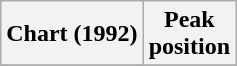<table class="wikitable sortable plainrowheaders" style="text-align:center">
<tr>
<th scope="col">Chart (1992)</th>
<th scope="col">Peak<br>position</th>
</tr>
<tr>
</tr>
</table>
